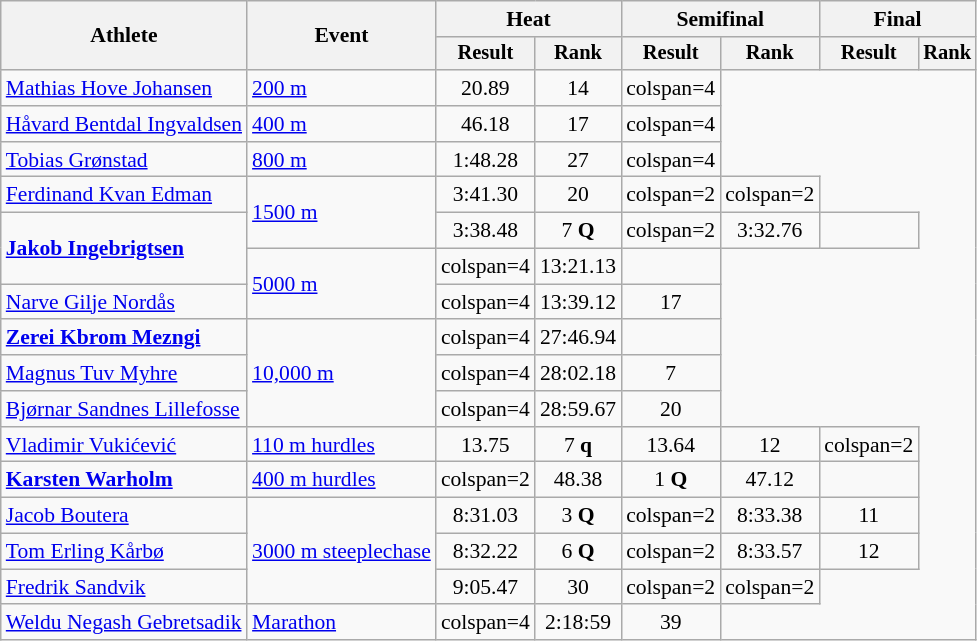<table class="wikitable" style="font-size:90%">
<tr>
<th rowspan="2">Athlete</th>
<th rowspan="2">Event</th>
<th colspan="2">Heat</th>
<th colspan="2">Semifinal</th>
<th colspan="2">Final</th>
</tr>
<tr style="font-size:95%">
<th>Result</th>
<th>Rank</th>
<th>Result</th>
<th>Rank</th>
<th>Result</th>
<th>Rank</th>
</tr>
<tr align=center>
<td align=left><a href='#'>Mathias Hove Johansen</a></td>
<td align=left><a href='#'>200 m</a></td>
<td>20.89</td>
<td>14</td>
<td>colspan=4 </td>
</tr>
<tr align=center>
<td align=left><a href='#'>Håvard Bentdal Ingvaldsen</a></td>
<td align=left><a href='#'>400 m</a></td>
<td>46.18 </td>
<td>17</td>
<td>colspan=4 </td>
</tr>
<tr align=center>
<td align=left><a href='#'>Tobias Grønstad</a></td>
<td align=left><a href='#'>800 m</a></td>
<td>1:48.28</td>
<td>27</td>
<td>colspan=4 </td>
</tr>
<tr align=center>
<td align=left><a href='#'>Ferdinand Kvan Edman</a></td>
<td align=left rowspan=2><a href='#'>1500 m</a></td>
<td>3:41.30</td>
<td>20</td>
<td>colspan=2 </td>
<td>colspan=2 </td>
</tr>
<tr align=center>
<td align=left rowspan=2><strong><a href='#'>Jakob Ingebrigtsen</a></strong></td>
<td>3:38.48</td>
<td>7 <strong>Q</strong></td>
<td>colspan=2 </td>
<td>3:32.76 </td>
<td></td>
</tr>
<tr align=center>
<td align=left rowspan=2><a href='#'>5000 m</a></td>
<td>colspan=4 </td>
<td>13:21.13</td>
<td></td>
</tr>
<tr align=center>
<td align=left><a href='#'>Narve Gilje Nordås</a></td>
<td>colspan=4 </td>
<td>13:39.12</td>
<td>17</td>
</tr>
<tr align=center>
<td align=left><strong><a href='#'>Zerei Kbrom Mezngi</a></strong></td>
<td align=left rowspan=3><a href='#'>10,000 m</a></td>
<td>colspan=4 </td>
<td>27:46.94 </td>
<td></td>
</tr>
<tr align=center>
<td align=left><a href='#'>Magnus Tuv Myhre</a></td>
<td>colspan=4 </td>
<td>28:02.18 </td>
<td>7</td>
</tr>
<tr align=center>
<td align=left><a href='#'>Bjørnar Sandnes Lillefosse</a></td>
<td>colspan=4 </td>
<td>28:59.67</td>
<td>20</td>
</tr>
<tr align=center>
<td align=left><a href='#'>Vladimir Vukićević</a></td>
<td align=left><a href='#'>110 m hurdles</a></td>
<td>13.75</td>
<td>7 <strong>q</strong></td>
<td>13.64</td>
<td>12</td>
<td>colspan=2 </td>
</tr>
<tr align=center>
<td align=left><strong><a href='#'>Karsten Warholm</a></strong></td>
<td align=left><a href='#'>400 m hurdles</a></td>
<td>colspan=2 </td>
<td>48.38</td>
<td>1 <strong>Q</strong></td>
<td>47.12 </td>
<td></td>
</tr>
<tr align=center>
<td align=left><a href='#'>Jacob Boutera</a></td>
<td align=left rowspan=3><a href='#'>3000 m steeplechase</a></td>
<td>8:31.03</td>
<td>3 <strong>Q</strong></td>
<td>colspan=2 </td>
<td>8:33.38</td>
<td>11</td>
</tr>
<tr align=center>
<td align=left><a href='#'>Tom Erling Kårbø</a></td>
<td>8:32.22</td>
<td>6 <strong>Q</strong></td>
<td>colspan=2 </td>
<td>8:33.57</td>
<td>12</td>
</tr>
<tr align=center>
<td align=left><a href='#'>Fredrik Sandvik</a></td>
<td>9:05.47</td>
<td>30</td>
<td>colspan=2 </td>
<td>colspan=2 </td>
</tr>
<tr align=center>
<td align=left><a href='#'>Weldu Negash Gebretsadik</a></td>
<td align=left><a href='#'>Marathon</a></td>
<td>colspan=4 </td>
<td>2:18:59</td>
<td>39</td>
</tr>
</table>
